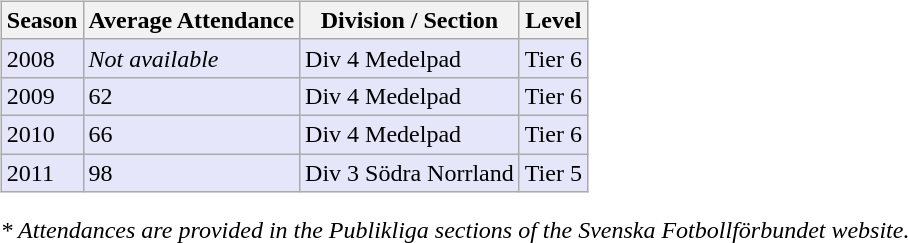<table>
<tr>
<td valign="top" width=0%><br><table class="wikitable">
<tr style="background:#f0f6fa;">
<th><strong>Season</strong></th>
<th><strong>Average Attendance</strong></th>
<th><strong>Division / Section</strong></th>
<th><strong>Level</strong></th>
</tr>
<tr>
<td style="background:#E6E6FA;">2008</td>
<td style="background:#E6E6FA;"><em>Not available</em></td>
<td style="background:#E6E6FA;">Div 4 Medelpad</td>
<td style="background:#E6E6FA;">Tier 6</td>
</tr>
<tr>
<td style="background:#E6E6FA;">2009</td>
<td style="background:#E6E6FA;">62</td>
<td style="background:#E6E6FA;">Div 4 Medelpad</td>
<td style="background:#E6E6FA;">Tier 6</td>
</tr>
<tr>
<td style="background:#E6E6FA;">2010</td>
<td style="background:#E6E6FA;">66</td>
<td style="background:#E6E6FA;">Div 4 Medelpad</td>
<td style="background:#E6E6FA;">Tier 6</td>
</tr>
<tr>
<td style="background:#E6E6FA;">2011</td>
<td style="background:#E6E6FA;">98</td>
<td style="background:#E6E6FA;">Div 3 Södra Norrland</td>
<td style="background:#E6E6FA;">Tier 5</td>
</tr>
</table>
<em>* Attendances are provided in the Publikliga sections of the Svenska Fotbollförbundet website.</em> </td>
</tr>
</table>
